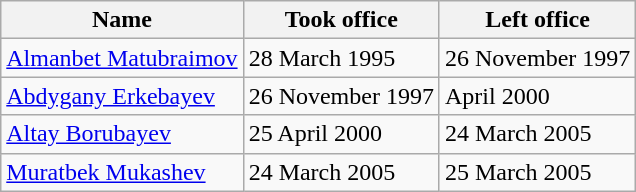<table class="wikitable">
<tr>
<th>Name</th>
<th>Took office</th>
<th>Left office</th>
</tr>
<tr>
<td><a href='#'>Almanbet Matubraimov</a></td>
<td>28 March 1995</td>
<td>26 November 1997</td>
</tr>
<tr>
<td><a href='#'>Abdygany Erkebayev</a></td>
<td>26 November 1997</td>
<td>April 2000</td>
</tr>
<tr>
<td><a href='#'>Altay Borubayev</a></td>
<td>25 April 2000</td>
<td>24 March 2005</td>
</tr>
<tr>
<td><a href='#'>Muratbek Mukashev</a></td>
<td>24 March 2005</td>
<td>25 March 2005</td>
</tr>
</table>
